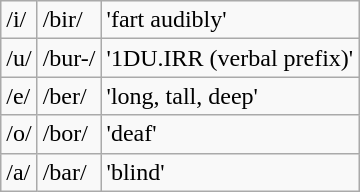<table class="wikitable">
<tr>
<td>/i/</td>
<td>/bir/</td>
<td>'fart audibly'</td>
</tr>
<tr>
<td>/u/</td>
<td>/bur-/</td>
<td>'1DU.IRR (verbal prefix)'</td>
</tr>
<tr>
<td>/e/</td>
<td>/ber/</td>
<td>'long, tall, deep'</td>
</tr>
<tr>
<td>/o/</td>
<td>/bor/</td>
<td>'deaf'</td>
</tr>
<tr>
<td>/a/</td>
<td>/bar/</td>
<td>'blind'</td>
</tr>
</table>
